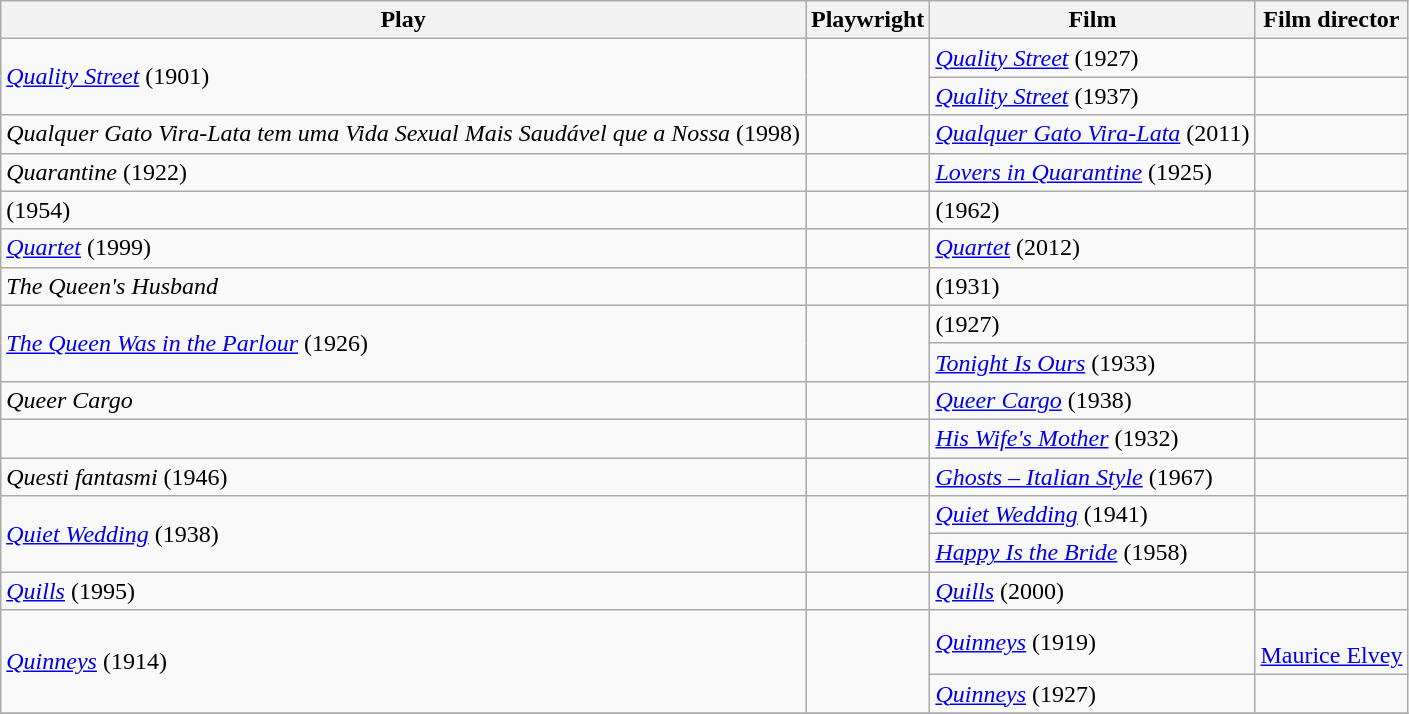<table class="wikitable plainrowheaders sortable">
<tr>
<th width=>Play</th>
<th width=>Playwright</th>
<th width=>Film</th>
<th width=>Film director</th>
</tr>
<tr>
<td rowspan=2><em><a href='#'>Quality Street</a></em> (1901)</td>
<td rowspan=2></td>
<td><em><a href='#'>Quality Street</a></em> (1927)</td>
<td></td>
</tr>
<tr>
<td><em><a href='#'>Quality Street</a></em> (1937)</td>
<td></td>
</tr>
<tr>
<td><em>Qualquer Gato Vira-Lata tem uma Vida Sexual Mais Saudável que a Nossa</em> (1998)</td>
<td></td>
<td><em><a href='#'>Qualquer Gato Vira-Lata</a></em> (2011)</td>
<td></td>
</tr>
<tr>
<td><em>Quarantine</em> (1922)</td>
<td></td>
<td><em><a href='#'>Lovers in Quarantine</a></em> (1925)</td>
<td></td>
</tr>
<tr>
<td> (1954)</td>
<td></td>
<td> (1962)</td>
<td></td>
</tr>
<tr>
<td><em><a href='#'>Quartet</a></em> (1999)</td>
<td></td>
<td><em><a href='#'>Quartet</a></em> (2012)</td>
<td></td>
</tr>
<tr>
<td><em>The Queen's Husband</em></td>
<td></td>
<td> (1931)</td>
<td></td>
</tr>
<tr>
<td rowspan=2><em><a href='#'>The Queen Was in the Parlour</a></em> (1926)</td>
<td rowspan=2></td>
<td> (1927)</td>
<td></td>
</tr>
<tr>
<td><em><a href='#'>Tonight Is Ours</a></em> (1933)</td>
<td></td>
</tr>
<tr>
<td><em>Queer Cargo</em></td>
<td></td>
<td><em><a href='#'>Queer Cargo</a></em> (1938)</td>
<td></td>
</tr>
<tr>
<td></td>
<td></td>
<td><em><a href='#'>His Wife's Mother</a></em> (1932)</td>
<td></td>
</tr>
<tr>
<td><em>Questi fantasmi</em> (1946)</td>
<td></td>
<td><em><a href='#'>Ghosts – Italian Style</a></em> (1967)</td>
<td></td>
</tr>
<tr>
<td rowspan=2><em><a href='#'>Quiet Wedding</a></em> (1938)</td>
<td rowspan=2></td>
<td><em><a href='#'>Quiet Wedding</a></em> (1941)</td>
<td></td>
</tr>
<tr>
<td><em><a href='#'>Happy Is the Bride</a></em> (1958)</td>
<td></td>
</tr>
<tr>
<td><em><a href='#'>Quills</a></em> (1995)</td>
<td></td>
<td><em><a href='#'>Quills</a></em> (2000)</td>
<td></td>
</tr>
<tr>
<td rowspan=2><em><a href='#'>Quinneys</a></em> (1914)</td>
<td rowspan=2></td>
<td><em><a href='#'>Quinneys</a></em> (1919)</td>
<td><br><a href='#'>Maurice Elvey</a></td>
</tr>
<tr>
<td><em><a href='#'>Quinneys</a></em> (1927)</td>
<td></td>
</tr>
<tr>
</tr>
</table>
